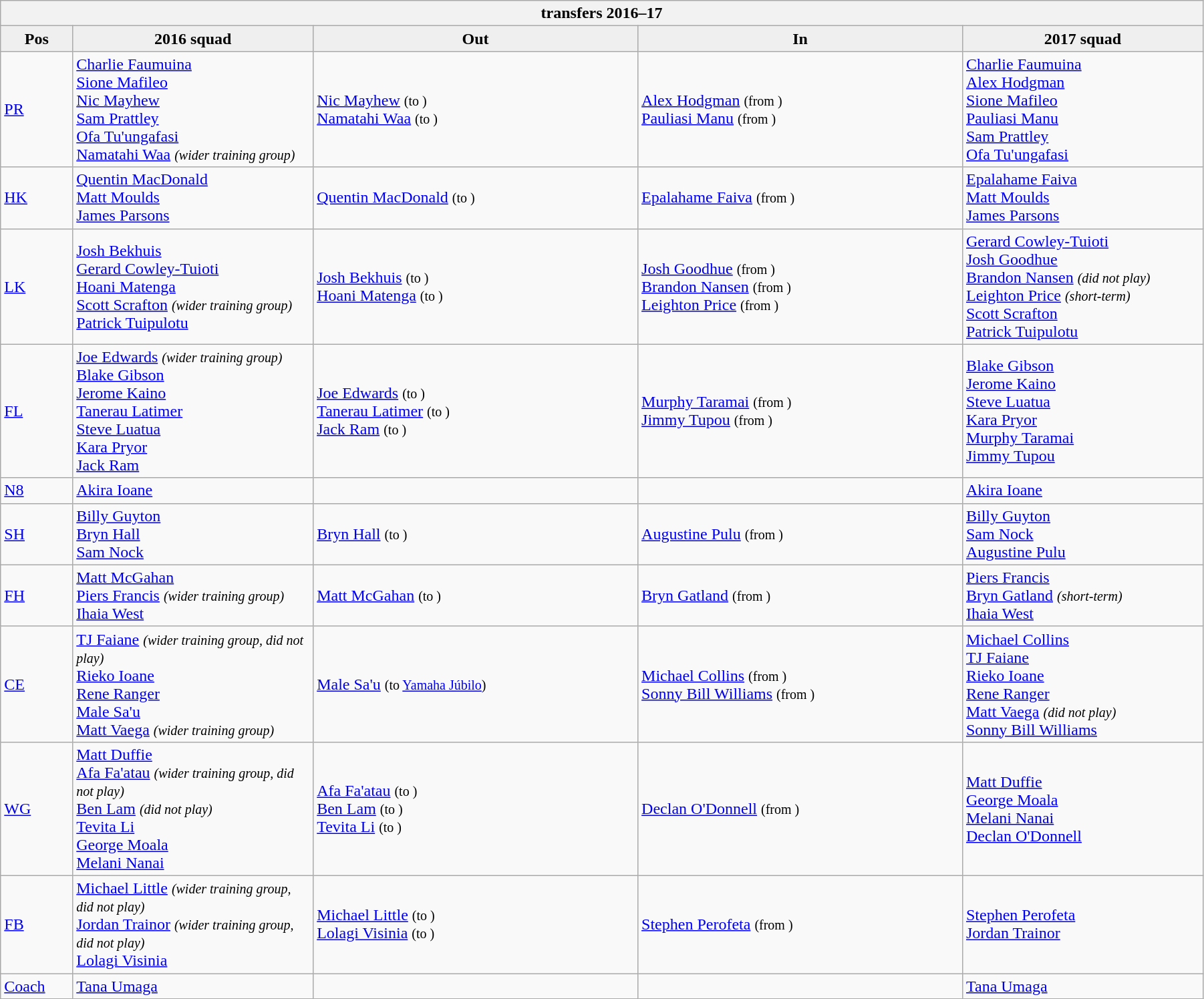<table class="wikitable" style="text-align: left; width:95%">
<tr>
<th colspan="100%"> transfers 2016–17</th>
</tr>
<tr>
<th style="background:#efefef; width:6%;">Pos</th>
<th style="background:#efefef; width:20%;">2016 squad</th>
<th style="background:#efefef; width:27%;">Out</th>
<th style="background:#efefef; width:27%;">In</th>
<th style="background:#efefef; width:20%;">2017 squad</th>
</tr>
<tr>
<td><a href='#'>PR</a></td>
<td> <a href='#'>Charlie Faumuina</a> <br> <a href='#'>Sione Mafileo</a> <br> <a href='#'>Nic Mayhew</a> <br> <a href='#'>Sam Prattley</a> <br> <a href='#'>Ofa Tu'ungafasi</a> <br> <a href='#'>Namatahi Waa</a> <small><em>(wider training group)</em></small></td>
<td>  <a href='#'>Nic Mayhew</a> <small>(to )</small> <br>  <a href='#'>Namatahi Waa</a> <small>(to )</small></td>
<td>  <a href='#'>Alex Hodgman</a> <small>(from )</small> <br>  <a href='#'>Pauliasi Manu</a> <small>(from )</small></td>
<td> <a href='#'>Charlie Faumuina</a> <br> <a href='#'>Alex Hodgman</a> <br> <a href='#'>Sione Mafileo</a> <br> <a href='#'>Pauliasi Manu</a> <br> <a href='#'>Sam Prattley</a> <br> <a href='#'>Ofa Tu'ungafasi</a></td>
</tr>
<tr>
<td><a href='#'>HK</a></td>
<td> <a href='#'>Quentin MacDonald</a> <br> <a href='#'>Matt Moulds</a> <br> <a href='#'>James Parsons</a></td>
<td>  <a href='#'>Quentin MacDonald</a> <small>(to )</small></td>
<td>  <a href='#'>Epalahame Faiva</a> <small>(from )</small></td>
<td> <a href='#'>Epalahame Faiva</a> <br> <a href='#'>Matt Moulds</a> <br> <a href='#'>James Parsons</a></td>
</tr>
<tr>
<td><a href='#'>LK</a></td>
<td> <a href='#'>Josh Bekhuis</a> <br> <a href='#'>Gerard Cowley-Tuioti</a> <br> <a href='#'>Hoani Matenga</a> <br> <a href='#'>Scott Scrafton</a> <small><em>(wider training group)</em></small> <br> <a href='#'>Patrick Tuipulotu</a></td>
<td>  <a href='#'>Josh Bekhuis</a> <small>(to )</small> <br>  <a href='#'>Hoani Matenga</a> <small>(to )</small></td>
<td>  <a href='#'>Josh Goodhue</a> <small>(from )</small> <br>  <a href='#'>Brandon Nansen</a> <small>(from )</small> <br>  <a href='#'>Leighton Price</a> <small>(from )</small></td>
<td> <a href='#'>Gerard Cowley-Tuioti</a> <br> <a href='#'>Josh Goodhue</a> <br> <a href='#'>Brandon Nansen</a> <small><em>(did not play)</em></small> <br> <a href='#'>Leighton Price</a> <small><em>(short-term)</em></small> <br> <a href='#'>Scott Scrafton</a> <br> <a href='#'>Patrick Tuipulotu</a></td>
</tr>
<tr>
<td><a href='#'>FL</a></td>
<td> <a href='#'>Joe Edwards</a> <small><em>(wider training group)</em></small> <br> <a href='#'>Blake Gibson</a> <br> <a href='#'>Jerome Kaino</a> <br> <a href='#'>Tanerau Latimer</a> <br> <a href='#'>Steve Luatua</a> <br> <a href='#'>Kara Pryor</a> <br> <a href='#'>Jack Ram</a></td>
<td>  <a href='#'>Joe Edwards</a> <small>(to )</small> <br>  <a href='#'>Tanerau Latimer</a> <small>(to )</small> <br>  <a href='#'>Jack Ram</a> <small>(to )</small></td>
<td>  <a href='#'>Murphy Taramai</a> <small>(from )</small> <br>  <a href='#'>Jimmy Tupou</a> <small>(from )</small></td>
<td> <a href='#'>Blake Gibson</a> <br> <a href='#'>Jerome Kaino</a> <br> <a href='#'>Steve Luatua</a> <br> <a href='#'>Kara Pryor</a> <br> <a href='#'>Murphy Taramai</a> <br> <a href='#'>Jimmy Tupou</a></td>
</tr>
<tr>
<td><a href='#'>N8</a></td>
<td> <a href='#'>Akira Ioane</a></td>
<td></td>
<td></td>
<td> <a href='#'>Akira Ioane</a></td>
</tr>
<tr>
<td><a href='#'>SH</a></td>
<td> <a href='#'>Billy Guyton</a> <br> <a href='#'>Bryn Hall</a> <br> <a href='#'>Sam Nock</a></td>
<td>  <a href='#'>Bryn Hall</a> <small>(to )</small></td>
<td>  <a href='#'>Augustine Pulu</a> <small>(from )</small></td>
<td> <a href='#'>Billy Guyton</a> <br> <a href='#'>Sam Nock</a> <br> <a href='#'>Augustine Pulu</a></td>
</tr>
<tr>
<td><a href='#'>FH</a></td>
<td> <a href='#'>Matt McGahan</a> <br> <a href='#'>Piers Francis</a> <small><em>(wider training group)</em></small> <br> <a href='#'>Ihaia West</a></td>
<td>  <a href='#'>Matt McGahan</a> <small>(to )</small></td>
<td>  <a href='#'>Bryn Gatland</a> <small>(from )</small></td>
<td> <a href='#'>Piers Francis</a> <br> <a href='#'>Bryn Gatland</a> <small><em>(short-term)</em></small> <br> <a href='#'>Ihaia West</a></td>
</tr>
<tr>
<td><a href='#'>CE</a></td>
<td> <a href='#'>TJ Faiane</a> <small><em>(wider training group, did not play)</em></small> <br> <a href='#'>Rieko Ioane</a> <br> <a href='#'>Rene Ranger</a> <br> <a href='#'>Male Sa'u</a> <br> <a href='#'>Matt Vaega</a> <small><em>(wider training group)</em></small></td>
<td>  <a href='#'>Male Sa'u</a> <small>(to  <a href='#'>Yamaha Júbilo</a>)</small></td>
<td>  <a href='#'>Michael Collins</a> <small>(from )</small> <br>  <a href='#'>Sonny Bill Williams</a> <small>(from )</small></td>
<td> <a href='#'>Michael Collins</a> <br> <a href='#'>TJ Faiane</a> <br> <a href='#'>Rieko Ioane</a> <br> <a href='#'>Rene Ranger</a> <br> <a href='#'>Matt Vaega</a> <small><em>(did not play)</em></small> <br> <a href='#'>Sonny Bill Williams</a></td>
</tr>
<tr>
<td><a href='#'>WG</a></td>
<td> <a href='#'>Matt Duffie</a> <br> <a href='#'>Afa Fa'atau</a> <small><em>(wider training group, did not play)</em></small> <br> <a href='#'>Ben Lam</a> <small><em>(did not play)</em></small> <br> <a href='#'>Tevita Li</a> <br> <a href='#'>George Moala</a> <br> <a href='#'>Melani Nanai</a></td>
<td>  <a href='#'>Afa Fa'atau</a> <small>(to )</small> <br>  <a href='#'>Ben Lam</a> <small>(to )</small> <br>  <a href='#'>Tevita Li</a> <small>(to )</small></td>
<td>  <a href='#'>Declan O'Donnell</a> <small>(from )</small></td>
<td> <a href='#'>Matt Duffie</a> <br> <a href='#'>George Moala</a> <br> <a href='#'>Melani Nanai</a> <br> <a href='#'>Declan O'Donnell</a></td>
</tr>
<tr>
<td><a href='#'>FB</a></td>
<td> <a href='#'>Michael Little</a> <small><em>(wider training group, did not play)</em></small> <br> <a href='#'>Jordan Trainor</a> <small><em>(wider training group, did not play)</em></small> <br> <a href='#'>Lolagi Visinia</a></td>
<td>  <a href='#'>Michael Little</a> <small>(to )</small> <br>  <a href='#'>Lolagi Visinia</a> <small>(to )</small></td>
<td>  <a href='#'>Stephen Perofeta</a> <small>(from )</small></td>
<td> <a href='#'>Stephen Perofeta</a> <br> <a href='#'>Jordan Trainor</a></td>
</tr>
<tr>
<td><a href='#'>Coach</a></td>
<td> <a href='#'>Tana Umaga</a></td>
<td></td>
<td></td>
<td> <a href='#'>Tana Umaga</a></td>
</tr>
</table>
